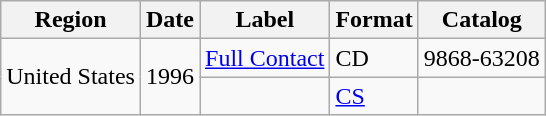<table class="wikitable">
<tr>
<th>Region</th>
<th>Date</th>
<th>Label</th>
<th>Format</th>
<th>Catalog</th>
</tr>
<tr>
<td rowspan="2">United States</td>
<td rowspan="2">1996</td>
<td><a href='#'>Full Contact</a></td>
<td>CD</td>
<td>9868-63208</td>
</tr>
<tr>
<td></td>
<td><a href='#'>CS</a></td>
<td></td>
</tr>
</table>
